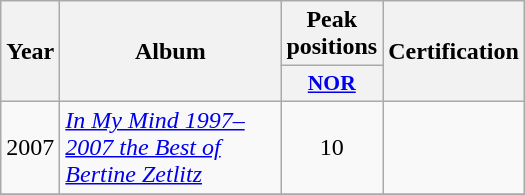<table class="wikitable">
<tr>
<th align="center" rowspan="2" width="10">Year</th>
<th align="center" rowspan="2" width="140">Album</th>
<th align="center" colspan="1" width="20">Peak positions</th>
<th align="center" rowspan="2" width="70">Certification</th>
</tr>
<tr>
<th scope="col" style="width:3em;font-size:90%;"><a href='#'>NOR</a><br></th>
</tr>
<tr>
<td style="text-align:center;">2007</td>
<td><em><a href='#'>In My Mind 1997–2007 the Best of Bertine Zetlitz</a></em></td>
<td style="text-align:center;">10</td>
<td style="text-align:center;"></td>
</tr>
<tr>
</tr>
</table>
